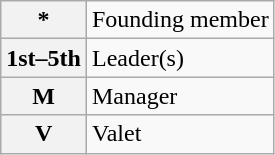<table class="wikitable">
<tr>
<th>*</th>
<td>Founding member</td>
</tr>
<tr>
<th><strong>1st–5th</strong></th>
<td>Leader(s)</td>
</tr>
<tr>
<th><strong>M</strong></th>
<td>Manager</td>
</tr>
<tr>
<th><strong>V</strong></th>
<td>Valet</td>
</tr>
</table>
